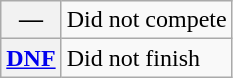<table class="wikitable">
<tr>
<th scope="row">—</th>
<td>Did not compete</td>
</tr>
<tr>
<th scope="row"><a href='#'>DNF</a></th>
<td>Did not finish</td>
</tr>
</table>
